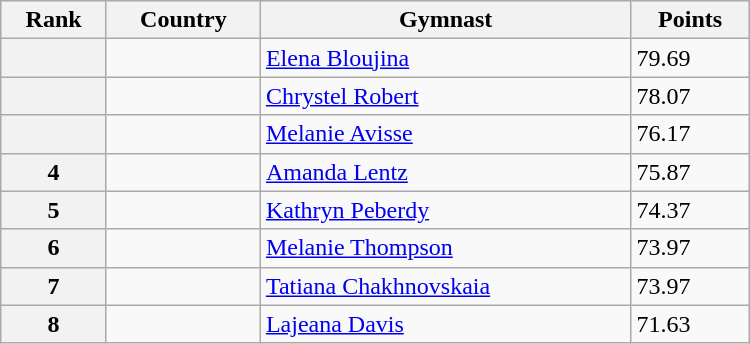<table class="wikitable" width=500>
<tr bgcolor="#efefef">
<th>Rank</th>
<th>Country</th>
<th>Gymnast</th>
<th>Points</th>
</tr>
<tr>
<th></th>
<td></td>
<td><a href='#'>Elena Bloujina</a></td>
<td>79.69</td>
</tr>
<tr>
<th></th>
<td></td>
<td><a href='#'>Chrystel Robert</a></td>
<td>78.07</td>
</tr>
<tr>
<th></th>
<td></td>
<td><a href='#'>Melanie Avisse</a></td>
<td>76.17</td>
</tr>
<tr>
<th>4</th>
<td></td>
<td><a href='#'>Amanda Lentz</a></td>
<td>75.87</td>
</tr>
<tr>
<th>5</th>
<td></td>
<td><a href='#'>Kathryn Peberdy</a></td>
<td>74.37</td>
</tr>
<tr>
<th>6</th>
<td></td>
<td><a href='#'>Melanie Thompson</a></td>
<td>73.97</td>
</tr>
<tr>
<th>7</th>
<td></td>
<td><a href='#'>Tatiana Chakhnovskaia</a></td>
<td>73.97</td>
</tr>
<tr>
<th>8</th>
<td></td>
<td><a href='#'>Lajeana Davis</a></td>
<td>71.63</td>
</tr>
</table>
